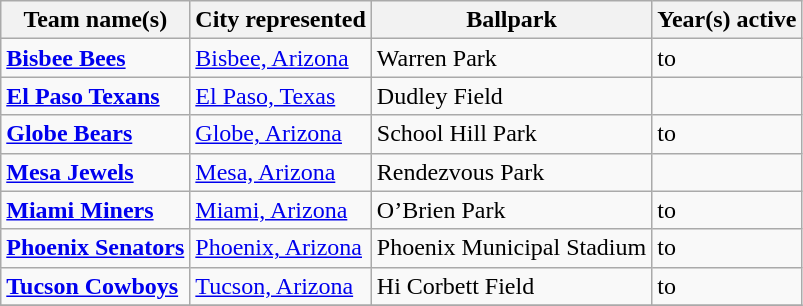<table class="wikitable">
<tr>
<th>Team name(s)</th>
<th>City represented</th>
<th>Ballpark</th>
<th>Year(s) active</th>
</tr>
<tr>
<td><strong><a href='#'>Bisbee Bees</a></strong></td>
<td><a href='#'>Bisbee, Arizona</a></td>
<td>Warren Park</td>
<td> to </td>
</tr>
<tr>
<td><strong><a href='#'>El Paso Texans</a></strong></td>
<td><a href='#'>El Paso, Texas</a></td>
<td>Dudley Field</td>
<td></td>
</tr>
<tr>
<td><strong><a href='#'>Globe Bears</a></strong></td>
<td><a href='#'>Globe, Arizona</a></td>
<td>School Hill Park</td>
<td> to </td>
</tr>
<tr>
<td><strong><a href='#'>Mesa Jewels</a></strong></td>
<td><a href='#'>Mesa, Arizona</a></td>
<td>Rendezvous Park</td>
<td></td>
</tr>
<tr>
<td><strong><a href='#'>Miami Miners</a></strong></td>
<td><a href='#'>Miami, Arizona</a></td>
<td>O’Brien Park</td>
<td> to </td>
</tr>
<tr>
<td><strong><a href='#'>Phoenix Senators</a></strong></td>
<td><a href='#'>Phoenix, Arizona</a></td>
<td>Phoenix Municipal Stadium</td>
<td> to </td>
</tr>
<tr>
<td><strong><a href='#'>Tucson Cowboys</a></strong></td>
<td><a href='#'>Tucson, Arizona</a></td>
<td>Hi Corbett Field</td>
<td> to </td>
</tr>
<tr>
</tr>
</table>
